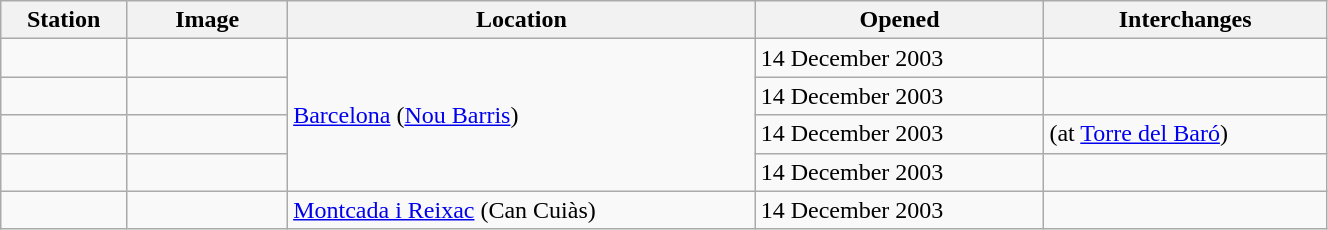<table class="wikitable sortable" style="width:70%">
<tr>
<th>Station</th>
<th style="width:100px" class="unsortable">Image</th>
<th>Location</th>
<th data-sort-type="date">Opened</th>
<th class="unsortable">Interchanges</th>
</tr>
<tr>
<td><strong></strong></td>
<td></td>
<td rowspan=4><a href='#'>Barcelona</a> (<a href='#'>Nou Barris</a>)</td>
<td>14 December 2003</td>
<td>   </td>
</tr>
<tr>
<td><strong></strong></td>
<td></td>
<td>14 December 2003</td>
<td></td>
</tr>
<tr>
<td><strong></strong></td>
<td></td>
<td>14 December 2003</td>
<td>    (at <a href='#'>Torre del Baró</a>)</td>
</tr>
<tr>
<td><strong></strong></td>
<td></td>
<td>14 December 2003</td>
<td></td>
</tr>
<tr>
<td><strong></strong></td>
<td></td>
<td><a href='#'>Montcada i Reixac</a> (Can Cuiàs)</td>
<td>14 December 2003</td>
<td></td>
</tr>
</table>
